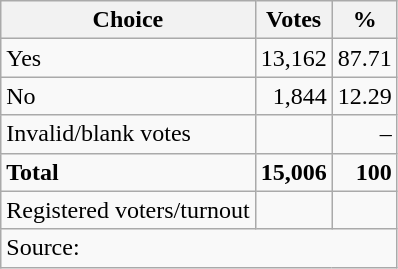<table class=wikitable style=text-align:right>
<tr>
<th>Choice</th>
<th>Votes</th>
<th>%</th>
</tr>
<tr>
<td align=left>Yes</td>
<td>13,162</td>
<td>87.71</td>
</tr>
<tr>
<td align=left>No</td>
<td>1,844</td>
<td>12.29</td>
</tr>
<tr>
<td align=left>Invalid/blank votes</td>
<td></td>
<td>–</td>
</tr>
<tr>
<td align=left><strong>Total</strong></td>
<td><strong>15,006</strong></td>
<td><strong>100</strong></td>
</tr>
<tr>
<td align=left>Registered voters/turnout</td>
<td></td>
<td></td>
</tr>
<tr>
<td align=left colspan=3>Source: </td>
</tr>
</table>
